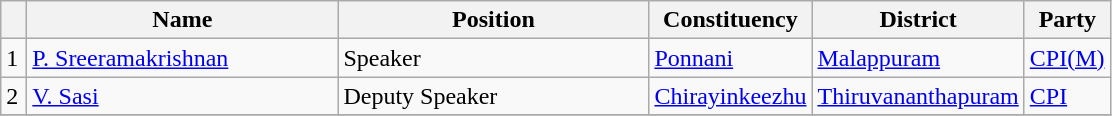<table class="wikitable sortable">
<tr>
<th scope="col" style="width: 10px;"></th>
<th scope="col" style="width: 200px;">Name</th>
<th scope="col" style="width: 200px;">Position</th>
<th scope="col" style="width: 50px;">Constituency</th>
<th scope="col" style="width: 50px;">District</th>
<th scope="col" style="width: 50px;">Party</th>
</tr>
<tr>
<td>1</td>
<td><a href='#'>P. Sreeramakrishnan</a></td>
<td>Speaker</td>
<td><a href='#'>Ponnani</a></td>
<td><a href='#'>Malappuram</a></td>
<td><a href='#'>CPI(M)</a></td>
</tr>
<tr>
<td>2</td>
<td><a href='#'>V. Sasi</a></td>
<td>Deputy Speaker</td>
<td><a href='#'>Chirayinkeezhu</a></td>
<td><a href='#'>Thiruvananthapuram</a></td>
<td><a href='#'>CPI</a></td>
</tr>
<tr>
</tr>
</table>
